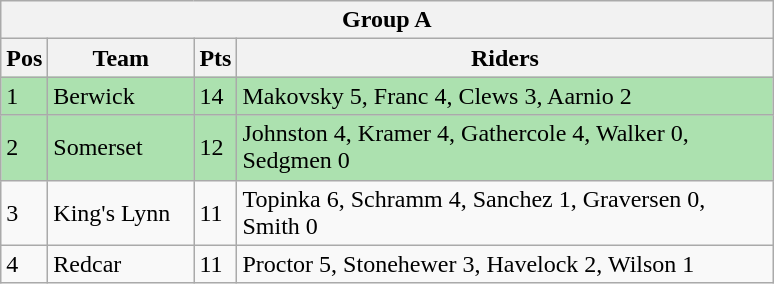<table class="wikitable">
<tr>
<th colspan="4">Group A</th>
</tr>
<tr>
<th width=20>Pos</th>
<th width=90>Team</th>
<th width=20>Pts</th>
<th width=350>Riders</th>
</tr>
<tr style="background:#ACE1AF;">
<td>1</td>
<td align=left>Berwick</td>
<td>14</td>
<td>Makovsky 5, Franc 4, Clews 3, Aarnio 2</td>
</tr>
<tr style="background:#ACE1AF;">
<td>2</td>
<td align=left>Somerset</td>
<td>12</td>
<td>Johnston 4, Kramer 4, Gathercole 4, Walker 0, Sedgmen 0</td>
</tr>
<tr>
<td>3</td>
<td align=left>King's Lynn</td>
<td>11</td>
<td>Topinka 6, Schramm 4, Sanchez 1, Graversen 0, Smith 0</td>
</tr>
<tr>
<td>4</td>
<td align=left>Redcar</td>
<td>11</td>
<td>Proctor 5, Stonehewer 3, Havelock 2, Wilson 1</td>
</tr>
</table>
